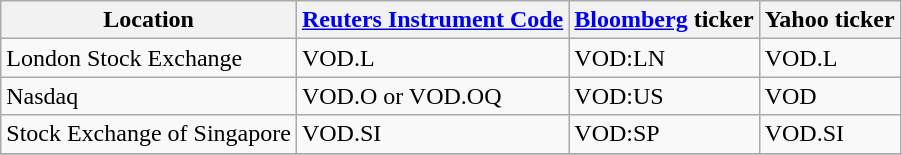<table class="wikitable">
<tr>
<th>Location</th>
<th><a href='#'>Reuters Instrument Code</a></th>
<th><a href='#'>Bloomberg</a> ticker</th>
<th>Yahoo ticker</th>
</tr>
<tr>
<td>London Stock Exchange</td>
<td>VOD.L</td>
<td>VOD:LN</td>
<td>VOD.L</td>
</tr>
<tr>
<td>Nasdaq</td>
<td>VOD.O or VOD.OQ</td>
<td>VOD:US</td>
<td>VOD</td>
</tr>
<tr>
<td>Stock Exchange of Singapore</td>
<td>VOD.SI</td>
<td>VOD:SP</td>
<td>VOD.SI</td>
</tr>
<tr>
</tr>
</table>
